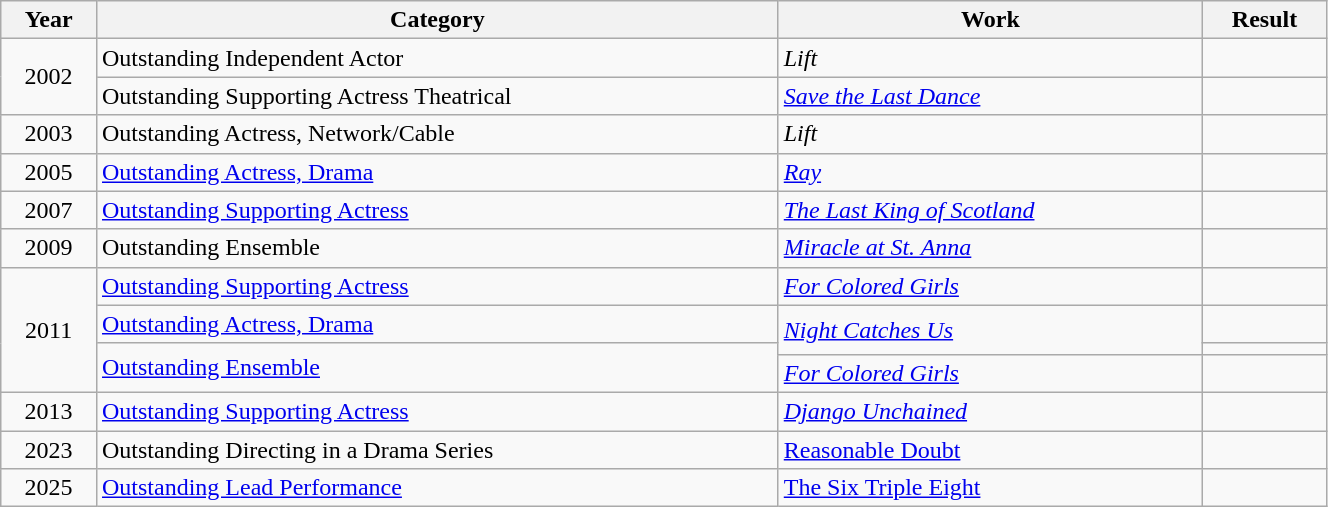<table class="wikitable sortable" width=70%>
<tr>
<th scope="col">Year</th>
<th scope="col">Category</th>
<th scope="col">Work</th>
<th scope="col">Result</th>
</tr>
<tr>
<td style="text-align:center;" rowspan="2">2002</td>
<td>Outstanding Independent Actor</td>
<td><em>Lift</em></td>
<td></td>
</tr>
<tr>
<td>Outstanding Supporting Actress Theatrical</td>
<td><em><a href='#'>Save the Last Dance</a></em></td>
<td></td>
</tr>
<tr>
<td align="center">2003</td>
<td>Outstanding Actress, Network/Cable</td>
<td><em>Lift</em></td>
<td></td>
</tr>
<tr>
<td align="center">2005</td>
<td><a href='#'>Outstanding Actress, Drama</a></td>
<td><em><a href='#'>Ray</a></em></td>
<td></td>
</tr>
<tr>
<td align="center">2007</td>
<td><a href='#'>Outstanding Supporting Actress</a></td>
<td><em><a href='#'>The Last King of Scotland</a></em></td>
<td></td>
</tr>
<tr>
<td align="center">2009</td>
<td>Outstanding Ensemble</td>
<td><em><a href='#'>Miracle at St. Anna</a></em></td>
<td></td>
</tr>
<tr>
<td style="text-align:center;" rowspan="4">2011</td>
<td><a href='#'>Outstanding Supporting Actress</a></td>
<td><em><a href='#'>For Colored Girls</a></em></td>
<td></td>
</tr>
<tr>
<td><a href='#'>Outstanding Actress, Drama</a></td>
<td rowspan=2><em><a href='#'>Night Catches Us</a></em></td>
<td></td>
</tr>
<tr>
<td rowspan=2><a href='#'>Outstanding Ensemble</a></td>
<td></td>
</tr>
<tr>
<td><em><a href='#'>For Colored Girls</a></em></td>
<td></td>
</tr>
<tr>
<td align="center">2013</td>
<td><a href='#'>Outstanding Supporting Actress</a></td>
<td><em><a href='#'>Django Unchained</a></em></td>
<td></td>
</tr>
<tr>
<td align="center">2023</td>
<td>Outstanding Directing in a Drama Series</td>
<td><a href='#'>Reasonable Doubt</a></td>
<td></td>
</tr>
<tr>
<td align="center">2025</td>
<td><a href='#'>Outstanding Lead Performance</a></td>
<td><a href='#'>The Six Triple Eight</a></td>
<td></td>
</tr>
</table>
